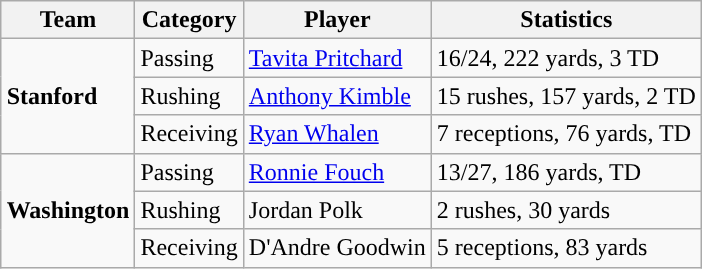<table class="wikitable" style="float: right;">
<tr>
<th>Team</th>
<th>Category</th>
<th>Player</th>
<th>Statistics</th>
</tr>
<tr>
<td rowspan=3><strong>Stanford</strong></td>
<td>Passing</td>
<td><a href='#'>Tavita Pritchard</a></td>
<td>16/24, 222 yards, 3 TD</td>
</tr>
<tr>
<td>Rushing</td>
<td><a href='#'>Anthony Kimble</a></td>
<td>15 rushes, 157 yards, 2 TD</td>
</tr>
<tr>
<td>Receiving</td>
<td><a href='#'>Ryan Whalen</a></td>
<td>7 receptions, 76 yards, TD</td>
</tr>
<tr>
<td rowspan=3><strong>Washington</strong></td>
<td>Passing</td>
<td><a href='#'>Ronnie Fouch</a></td>
<td>13/27, 186 yards, TD</td>
</tr>
<tr>
<td>Rushing</td>
<td>Jordan Polk</td>
<td>2 rushes, 30 yards</td>
</tr>
<tr>
<td>Receiving</td>
<td>D'Andre Goodwin</td>
<td>5 receptions, 83 yards</td>
</tr>
</table>
